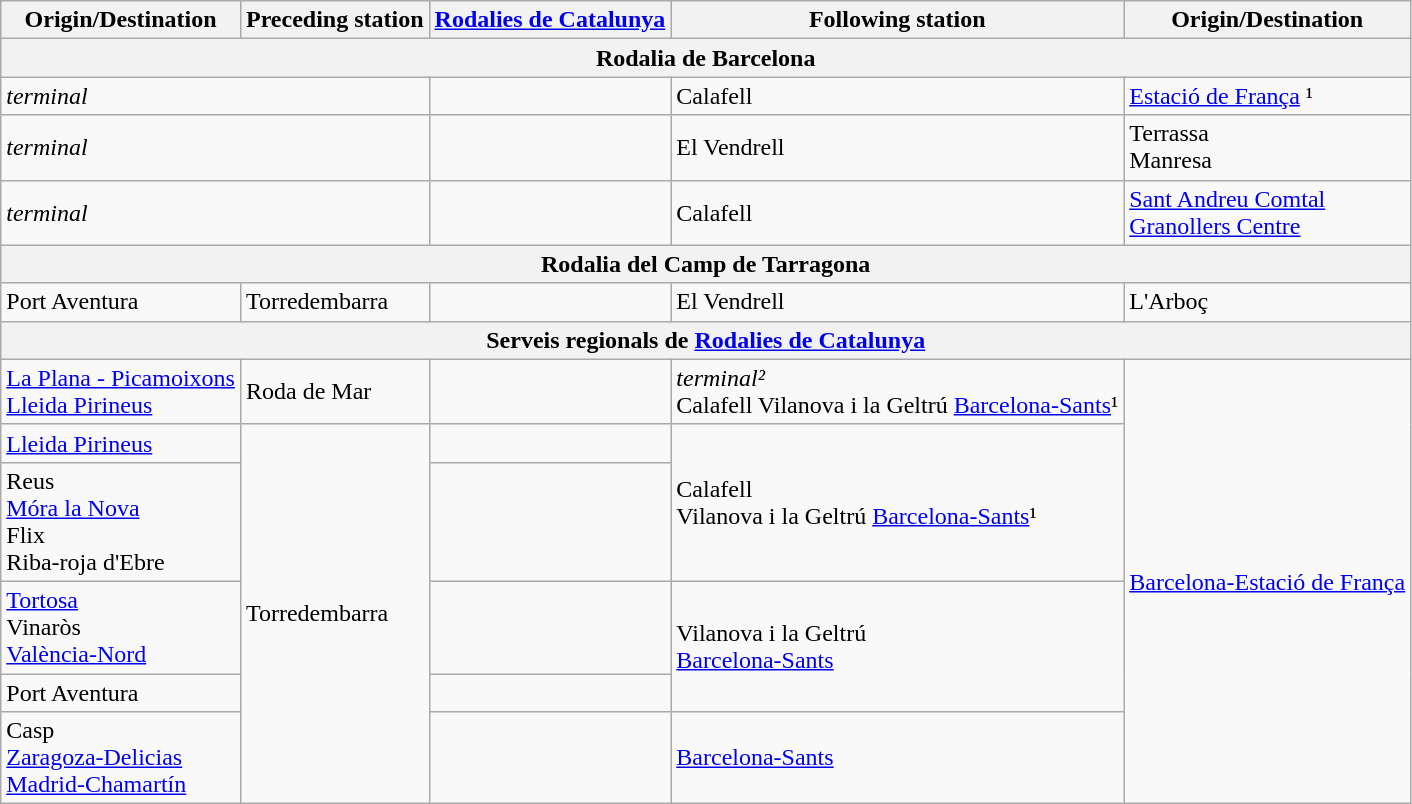<table class="wikitable">
<tr>
<th>Origin/Destination</th>
<th>Preceding station</th>
<th><a href='#'>Rodalies de Catalunya</a></th>
<th>Following station</th>
<th>Origin/Destination</th>
</tr>
<tr>
<th colspan="5"><strong> Rodalia de Barcelona</strong></th>
</tr>
<tr>
<td colspan="2"><em>terminal</em></td>
<td></td>
<td>Calafell</td>
<td><a href='#'>Estació de França</a> ¹</td>
</tr>
<tr>
<td colspan="2"><em>terminal</em></td>
<td></td>
<td>El Vendrell</td>
<td>Terrassa<br>Manresa</td>
</tr>
<tr>
<td colspan="2"><em>terminal</em></td>
<td></td>
<td>Calafell</td>
<td><a href='#'>Sant Andreu Comtal</a><br><a href='#'>Granollers Centre</a></td>
</tr>
<tr>
<th colspan="5"><strong> Rodalia del Camp de Tarragona</strong></th>
</tr>
<tr>
<td>Port Aventura</td>
<td>Torredembarra</td>
<td></td>
<td>El Vendrell</td>
<td>L'Arboç</td>
</tr>
<tr>
<th colspan="5"><strong> Serveis regionals de <a href='#'>Rodalies de Catalunya</a></strong></th>
</tr>
<tr>
<td><a href='#'>La Plana - Picamoixons</a><br><a href='#'>Lleida Pirineus</a></td>
<td>Roda de Mar</td>
<td></td>
<td><em>terminal²</em><br>Calafell
Vilanova i la Geltrú
<a href='#'>Barcelona-Sants</a>¹</td>
<td rowspan="6"><a href='#'>Barcelona-Estació de França</a></td>
</tr>
<tr>
<td><a href='#'>Lleida Pirineus</a></td>
<td rowspan="5">Torredembarra</td>
<td></td>
<td rowspan="2">Calafell<br>Vilanova i la Geltrú
<a href='#'>Barcelona-Sants</a>¹</td>
</tr>
<tr>
<td>Reus<br><a href='#'>Móra la Nova</a><br>Flix<br>Riba-roja d'Ebre</td>
<td></td>
</tr>
<tr>
<td><a href='#'>Tortosa</a><br>Vinaròs<br><a href='#'>València-Nord</a></td>
<td></td>
<td rowspan="2">Vilanova i la Geltrú<br><a href='#'>Barcelona-Sants</a></td>
</tr>
<tr>
<td>Port Aventura</td>
<td></td>
</tr>
<tr>
<td>Casp<br><a href='#'>Zaragoza-Delicias</a><br><a href='#'>Madrid-Chamartín</a></td>
<td></td>
<td><a href='#'>Barcelona-Sants</a></td>
</tr>
</table>
